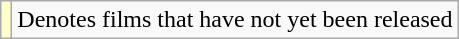<table class="wikitable">
<tr>
<td style="background:#ffc;"></td>
<td>Denotes films that have not yet been released</td>
</tr>
</table>
